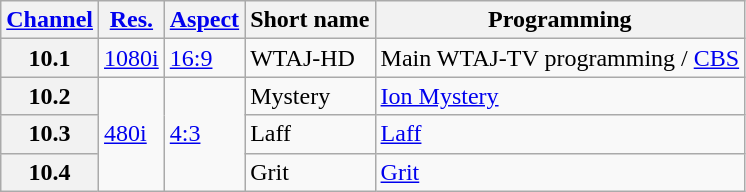<table class="wikitable">
<tr>
<th><a href='#'>Channel</a></th>
<th><a href='#'>Res.</a></th>
<th><a href='#'>Aspect</a></th>
<th>Short name</th>
<th>Programming</th>
</tr>
<tr>
<th scope = "row">10.1</th>
<td><a href='#'>1080i</a></td>
<td><a href='#'>16:9</a></td>
<td>WTAJ-HD</td>
<td>Main WTAJ-TV programming / <a href='#'>CBS</a></td>
</tr>
<tr>
<th scope = "row">10.2</th>
<td rowspan="3"><a href='#'>480i</a></td>
<td rowspan="3"><a href='#'>4:3</a></td>
<td>Mystery</td>
<td><a href='#'>Ion Mystery</a></td>
</tr>
<tr>
<th scope = "row">10.3</th>
<td>Laff</td>
<td><a href='#'>Laff</a></td>
</tr>
<tr>
<th scope = "row">10.4</th>
<td>Grit</td>
<td><a href='#'>Grit</a></td>
</tr>
</table>
